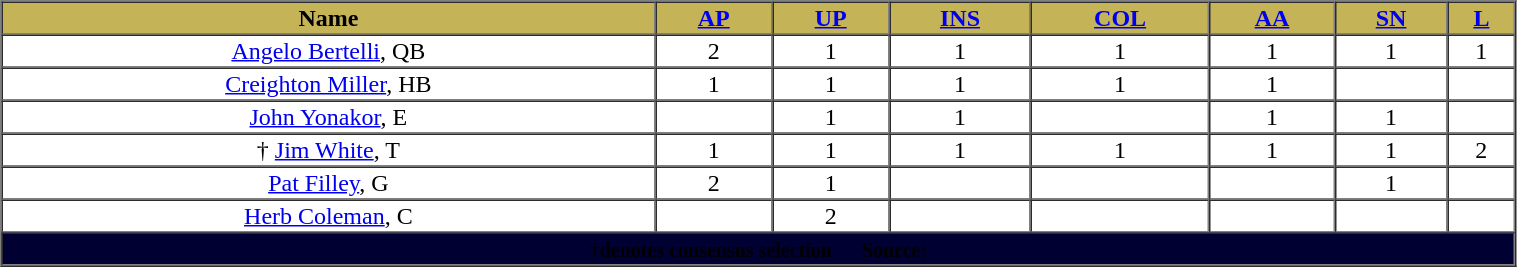<table cellpadding="1" border="1" cellspacing="0" style="width:80%;">
<tr>
<th style="background:#c5b358;"><span>Name</span></th>
<th style="background:#c5b358;"><span><a href='#'>AP</a></span></th>
<th style="background:#c5b358;"><span><a href='#'>UP</a></span></th>
<th style="background:#c5b358;"><span><a href='#'>INS</a></span></th>
<th style="background:#c5b358;"><span><a href='#'>COL</a></span></th>
<th style="background:#c5b358;"><span><a href='#'>AA</a></span></th>
<th style="background:#c5b358;"><span><a href='#'>SN</a></span></th>
<th style="background:#c5b358;"><span><a href='#'>L</a></span></th>
</tr>
<tr style="text-align:center;">
<td><a href='#'>Angelo Bertelli</a>, QB</td>
<td>2</td>
<td>1</td>
<td>1</td>
<td>1</td>
<td>1</td>
<td>1</td>
<td>1</td>
</tr>
<tr style="text-align:center;">
<td><a href='#'>Creighton Miller</a>, HB</td>
<td>1</td>
<td>1</td>
<td>1</td>
<td>1</td>
<td>1</td>
<td></td>
<td></td>
</tr>
<tr style="text-align:center;">
<td><a href='#'>John Yonakor</a>, E</td>
<td></td>
<td>1</td>
<td>1</td>
<td></td>
<td>1</td>
<td>1</td>
<td></td>
</tr>
<tr style="text-align:center;">
<td>† <a href='#'>Jim White</a>, T</td>
<td>1</td>
<td>1</td>
<td>1</td>
<td>1</td>
<td>1</td>
<td>1</td>
<td>2</td>
</tr>
<tr style="text-align:center;">
<td><a href='#'>Pat Filley</a>, G</td>
<td>2</td>
<td>1</td>
<td></td>
<td></td>
<td></td>
<td>1</td>
<td></td>
</tr>
<tr style="text-align:center;">
<td><a href='#'>Herb Coleman</a>, C</td>
<td></td>
<td>2</td>
<td></td>
<td></td>
<td></td>
<td></td>
<td></td>
</tr>
<tr style="text-align:center;">
<td colspan="10" style="background:#003;"><span><small>†<strong>denotes consensus selection</strong>      <strong>Source:</strong></small></span></td>
</tr>
</table>
